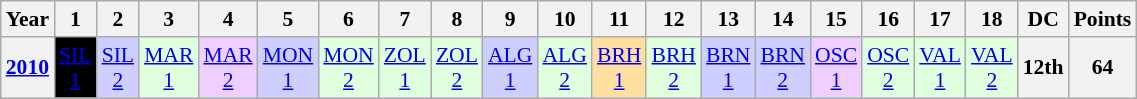<table class="wikitable" style="text-align:center; font-size:90%">
<tr>
<th>Year</th>
<th>1</th>
<th>2</th>
<th>3</th>
<th>4</th>
<th>5</th>
<th>6</th>
<th>7</th>
<th>8</th>
<th>9</th>
<th>10</th>
<th>11</th>
<th>12</th>
<th>13</th>
<th>14</th>
<th>15</th>
<th>16</th>
<th>17</th>
<th>18</th>
<th>DC</th>
<th>Points</th>
</tr>
<tr>
<th><a href='#'>2010</a></th>
<td style="background:#000000; color:#ffffff"><a href='#'><span>SIL<br>1</span></a><br></td>
<td style="background:#CFCFFF;"><a href='#'>SIL<br>2</a><br></td>
<td style="background:#DFFFDF;"><a href='#'>MAR<br>1</a><br></td>
<td style="background:#EFCFFF;"><a href='#'>MAR<br>2</a><br></td>
<td style="background:#CFCFFF;"><a href='#'>MON<br>1</a><br></td>
<td style="background:#DFFFDF;"><a href='#'>MON<br>2</a><br></td>
<td style="background:#DFFFDF;"><a href='#'>ZOL<br>1</a><br></td>
<td style="background:#DFFFDF;"><a href='#'>ZOL<br>2</a><br></td>
<td style="background:#CFCFFF;"><a href='#'>ALG<br>1</a><br></td>
<td style="background:#DFFFDF;"><a href='#'>ALG<br>2</a><br></td>
<td style="background:#FFDF9F;"><a href='#'>BRH<br>1</a><br></td>
<td style="background:#DFFFDF;"><a href='#'>BRH<br>2</a><br></td>
<td style="background:#CFCFFF;"><a href='#'>BRN<br>1</a><br></td>
<td style="background:#CFCFFF;"><a href='#'>BRN<br>2</a><br></td>
<td style="background:#EFCFFF;"><a href='#'>OSC<br>1</a><br></td>
<td style="background:#DFFFDF;"><a href='#'>OSC<br>2</a><br></td>
<td style="background:#DFFFDF;"><a href='#'>VAL<br>1</a><br></td>
<td style="background:#DFFFDF;"><a href='#'>VAL<br>2</a><br></td>
<th>12th</th>
<th>64</th>
</tr>
</table>
